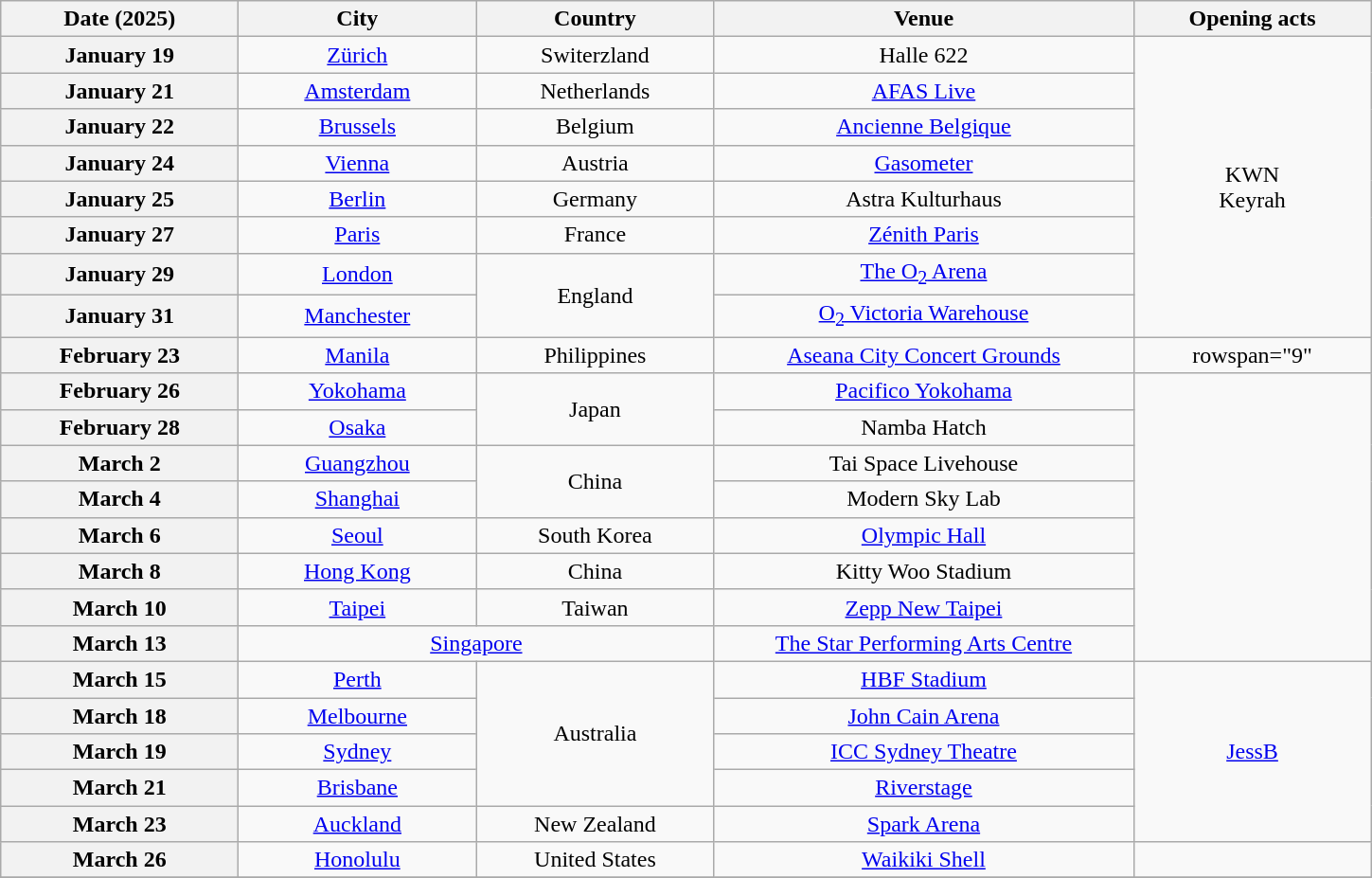<table class="wikitable plainrowheaders" style="text-align:center;">
<tr>
<th scope="col" style="width:10em;">Date (2025)</th>
<th scope="col" style="width:10em;">City</th>
<th scope="col" style="width:10em;">Country</th>
<th scope="col" style="width:18em;">Venue</th>
<th scope="col" style="width:10em;">Opening acts</th>
</tr>
<tr>
<th scope="row" style="text-align:center;">January 19</th>
<td><a href='#'>Zürich</a></td>
<td>Switerzland</td>
<td>Halle 622</td>
<td rowspan="8">KWN <br> Keyrah</td>
</tr>
<tr>
<th scope="row" style="text-align:center;">January 21</th>
<td><a href='#'>Amsterdam</a></td>
<td>Netherlands</td>
<td><a href='#'>AFAS Live</a></td>
</tr>
<tr>
<th scope="row" style="text-align:center;">January 22</th>
<td><a href='#'>Brussels</a></td>
<td>Belgium</td>
<td><a href='#'>Ancienne Belgique</a></td>
</tr>
<tr>
<th scope="row" style="text-align:center;">January 24</th>
<td><a href='#'>Vienna</a></td>
<td>Austria</td>
<td><a href='#'>Gasometer</a></td>
</tr>
<tr>
<th scope="row" style="text-align:center;">January 25</th>
<td><a href='#'>Berlin</a></td>
<td>Germany</td>
<td>Astra Kulturhaus</td>
</tr>
<tr>
<th scope="row" style="text-align:center;">January 27</th>
<td><a href='#'>Paris</a></td>
<td>France</td>
<td><a href='#'>Zénith Paris</a></td>
</tr>
<tr>
<th scope="row" style="text-align:center;">January 29</th>
<td><a href='#'>London</a></td>
<td rowspan="2">England</td>
<td><a href='#'>The O<sub>2</sub> Arena</a></td>
</tr>
<tr>
<th scope="row" style="text-align:center;">January 31</th>
<td><a href='#'>Manchester</a></td>
<td><a href='#'>O<sub>2</sub> Victoria Warehouse</a></td>
</tr>
<tr>
<th scope="row" style="text-align:center;">February 23</th>
<td><a href='#'>Manila</a></td>
<td>Philippines</td>
<td><a href='#'>Aseana City Concert Grounds</a></td>
<td>rowspan="9" </td>
</tr>
<tr>
<th scope="row" style="text-align:center;">February 26</th>
<td><a href='#'>Yokohama</a></td>
<td rowspan="2">Japan</td>
<td><a href='#'>Pacifico Yokohama</a></td>
</tr>
<tr>
<th scope="row" style="text-align:center;">February 28</th>
<td><a href='#'>Osaka</a></td>
<td>Namba Hatch</td>
</tr>
<tr>
<th scope="row" style="text-align:center;">March 2</th>
<td><a href='#'>Guangzhou</a></td>
<td rowspan="2">China</td>
<td>Tai Space Livehouse</td>
</tr>
<tr>
<th scope="row" style="text-align:center;">March 4</th>
<td><a href='#'>Shanghai</a></td>
<td>Modern Sky Lab</td>
</tr>
<tr>
<th scope="row" style="text-align:center;">March 6</th>
<td><a href='#'>Seoul</a></td>
<td>South Korea</td>
<td><a href='#'>Olympic Hall</a></td>
</tr>
<tr>
<th scope="row" style="text-align:center;">March 8</th>
<td><a href='#'>Hong Kong</a></td>
<td>China</td>
<td>Kitty Woo Stadium</td>
</tr>
<tr>
<th scope="row" style="text-align:center;">March 10</th>
<td><a href='#'>Taipei</a></td>
<td>Taiwan</td>
<td><a href='#'>Zepp New Taipei</a></td>
</tr>
<tr>
<th scope="row" style="text-align:center;">March 13</th>
<td colspan="2"><a href='#'>Singapore</a></td>
<td><a href='#'>The Star Performing Arts Centre</a></td>
</tr>
<tr>
<th scope="row" style="text-align:center;">March 15</th>
<td><a href='#'>Perth</a></td>
<td rowspan="4">Australia</td>
<td><a href='#'>HBF Stadium</a></td>
<td rowspan="5"><a href='#'>JessB</a></td>
</tr>
<tr>
<th scope="row" style="text-align:center;">March 18</th>
<td><a href='#'>Melbourne</a></td>
<td><a href='#'>John Cain Arena</a></td>
</tr>
<tr>
<th scope="row" style="text-align:center;">March 19</th>
<td><a href='#'>Sydney</a></td>
<td><a href='#'>ICC Sydney Theatre</a></td>
</tr>
<tr>
<th scope="row" style="text-align:center;">March 21</th>
<td><a href='#'>Brisbane</a></td>
<td><a href='#'>Riverstage</a></td>
</tr>
<tr>
<th scope="row" style="text-align:center;">March 23</th>
<td><a href='#'>Auckland</a></td>
<td>New Zealand</td>
<td><a href='#'>Spark Arena</a></td>
</tr>
<tr>
<th scope="row" style="text-align:center;">March 26</th>
<td><a href='#'>Honolulu</a></td>
<td>United States</td>
<td><a href='#'>Waikiki Shell</a></td>
<td></td>
</tr>
<tr>
</tr>
</table>
